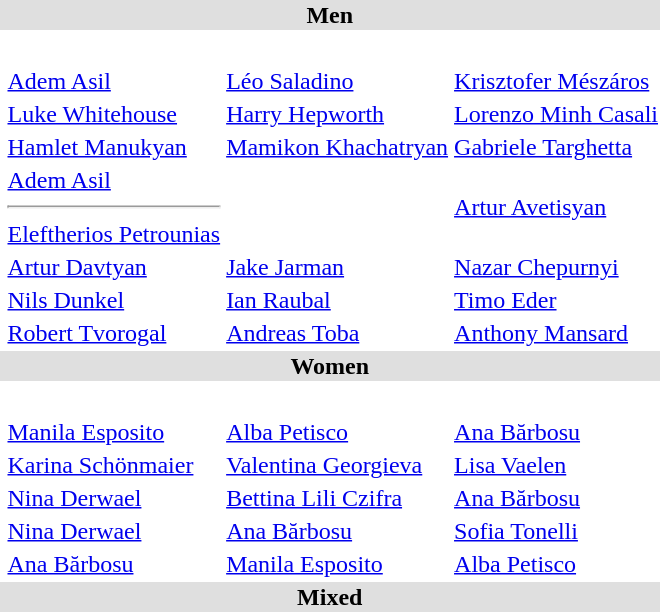<table>
<tr bgcolor="DFDFDF">
<td colspan="4" align="center"><strong>Men</strong></td>
</tr>
<tr>
<td><br></td>
<td><br></td>
<td><br></td>
<td><br></td>
</tr>
<tr>
<td><br></td>
<td> <a href='#'>Adem Asil</a></td>
<td> <a href='#'>Léo Saladino</a></td>
<td> <a href='#'>Krisztofer Mészáros</a></td>
</tr>
<tr>
<td><br></td>
<td> <a href='#'>Luke Whitehouse</a></td>
<td> <a href='#'>Harry Hepworth</a></td>
<td> <a href='#'>Lorenzo Minh Casali</a></td>
</tr>
<tr>
<td><br></td>
<td> <a href='#'>Hamlet Manukyan</a></td>
<td> <a href='#'>Mamikon Khachatryan</a></td>
<td> <a href='#'>Gabriele Targhetta</a></td>
</tr>
<tr>
<td><br></td>
<td> <a href='#'>Adem Asil</a><hr> <a href='#'>Eleftherios Petrounias</a></td>
<td></td>
<td> <a href='#'>Artur Avetisyan</a></td>
</tr>
<tr>
<td><br></td>
<td> <a href='#'>Artur Davtyan</a></td>
<td> <a href='#'>Jake Jarman</a></td>
<td> <a href='#'>Nazar Chepurnyi</a></td>
</tr>
<tr>
<td><br></td>
<td> <a href='#'>Nils Dunkel</a></td>
<td> <a href='#'>Ian Raubal</a></td>
<td> <a href='#'>Timo Eder</a></td>
</tr>
<tr>
<td><br></td>
<td> <a href='#'>Robert Tvorogal</a></td>
<td> <a href='#'>Andreas Toba</a></td>
<td> <a href='#'>Anthony Mansard</a></td>
</tr>
<tr bgcolor="DFDFDF">
<td colspan="4" align="center"><strong>Women</strong></td>
</tr>
<tr>
<td><br></td>
<td><br></td>
<td><br></td>
<td><br></td>
</tr>
<tr>
<td><br></td>
<td> <a href='#'>Manila Esposito</a></td>
<td> <a href='#'>Alba Petisco</a></td>
<td> <a href='#'>Ana Bărbosu</a></td>
</tr>
<tr>
<td><br></td>
<td> <a href='#'>Karina Schönmaier</a></td>
<td> <a href='#'>Valentina Georgieva</a></td>
<td> <a href='#'>Lisa Vaelen</a></td>
</tr>
<tr>
<td><br></td>
<td> <a href='#'>Nina Derwael</a></td>
<td> <a href='#'>Bettina Lili Czifra</a></td>
<td> <a href='#'>Ana Bărbosu</a></td>
</tr>
<tr>
<td><br></td>
<td> <a href='#'>Nina Derwael</a></td>
<td> <a href='#'>Ana Bărbosu</a></td>
<td> <a href='#'>Sofia Tonelli</a></td>
</tr>
<tr>
<td><br></td>
<td> <a href='#'>Ana Bărbosu</a></td>
<td> <a href='#'>Manila Esposito</a></td>
<td> <a href='#'>Alba Petisco</a></td>
</tr>
<tr bgcolor="DFDFDF">
<td colspan="4" align="center"><strong>Mixed</strong></td>
</tr>
<tr>
<td><br></td>
<td><br></td>
<td><br></td>
<td><br></td>
</tr>
</table>
